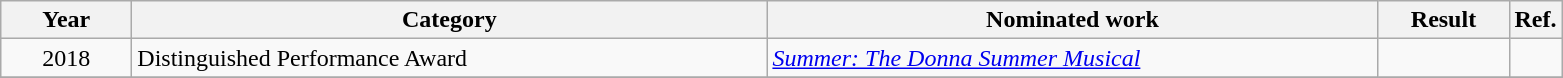<table class=wikitable>
<tr>
<th scope="col" style="width:5em;">Year</th>
<th scope="col" style="width:26em;">Category</th>
<th scope="col" style="width:25em;">Nominated work</th>
<th scope="col" style="width:5em;">Result</th>
<th>Ref.</th>
</tr>
<tr>
<td style="text-align:center;">2018</td>
<td>Distinguished Performance Award</td>
<td><em><a href='#'>Summer: The Donna Summer Musical</a></em></td>
<td></td>
<td style="text-align:center;"></td>
</tr>
<tr>
</tr>
</table>
